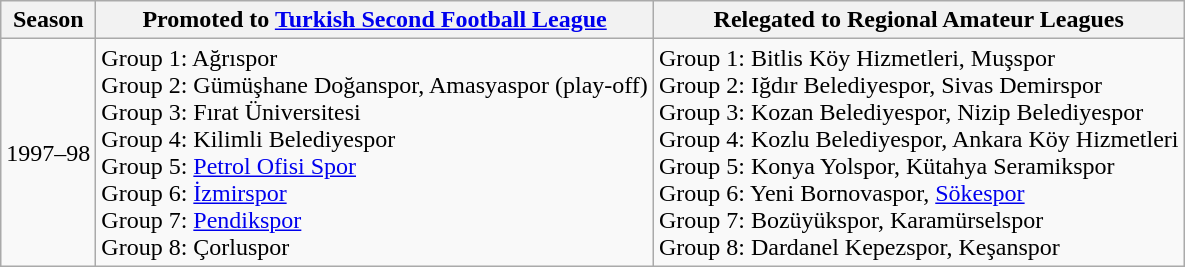<table class="wikitable">
<tr>
<th>Season</th>
<th>Promoted to <a href='#'>Turkish Second Football League</a></th>
<th>Relegated to Regional Amateur Leagues</th>
</tr>
<tr>
<td>1997–98</td>
<td>Group 1: Ağrıspor <br> Group 2: Gümüşhane Doğanspor, Amasyaspor (play-off) <br>Group 3: Fırat Üniversitesi <br> Group 4: Kilimli Belediyespor <br>Group 5: <a href='#'>Petrol Ofisi Spor</a> <br> Group 6: <a href='#'>İzmirspor</a> <br>Group 7: <a href='#'>Pendikspor</a> <br> Group 8: Çorluspor</td>
<td>Group 1: Bitlis Köy Hizmetleri, Muşspor <br> Group 2: Iğdır Belediyespor, Sivas Demirspor <br> Group 3: Kozan Belediyespor, Nizip Belediyespor <br> Group 4: Kozlu Belediyespor, Ankara Köy Hizmetleri <br> Group 5: Konya Yolspor, Kütahya Seramikspor <br> Group 6: Yeni Bornovaspor, <a href='#'>Sökespor</a> <br> Group 7: Bozüyükspor, Karamürselspor <br> Group 8: Dardanel Kepezspor, Keşanspor</td>
</tr>
</table>
